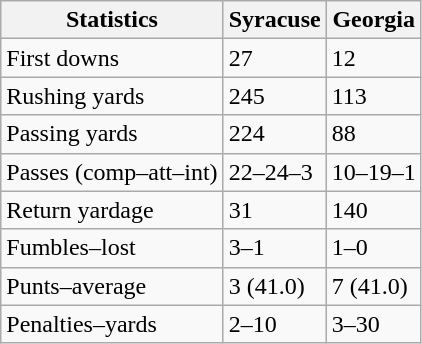<table class="wikitable">
<tr>
<th>Statistics</th>
<th>Syracuse</th>
<th>Georgia</th>
</tr>
<tr>
<td>First downs</td>
<td>27</td>
<td>12</td>
</tr>
<tr>
<td>Rushing yards</td>
<td>245</td>
<td>113</td>
</tr>
<tr>
<td>Passing yards</td>
<td>224</td>
<td>88</td>
</tr>
<tr>
<td>Passes (comp–att–int)</td>
<td>22–24–3</td>
<td>10–19–1</td>
</tr>
<tr>
<td>Return yardage</td>
<td>31</td>
<td>140</td>
</tr>
<tr>
<td>Fumbles–lost</td>
<td>3–1</td>
<td>1–0</td>
</tr>
<tr>
<td>Punts–average</td>
<td>3 (41.0)</td>
<td>7 (41.0)</td>
</tr>
<tr>
<td>Penalties–yards</td>
<td>2–10</td>
<td>3–30</td>
</tr>
</table>
